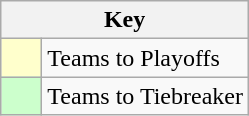<table class="wikitable" style="text-align: center;">
<tr>
<th colspan=2>Key</th>
</tr>
<tr>
<td style="background:#ffffcc; width:20px;"></td>
<td align=left>Teams to Playoffs</td>
</tr>
<tr>
<td style="background:#ccffcc; width:20px;"></td>
<td align=left>Teams to Tiebreaker</td>
</tr>
</table>
